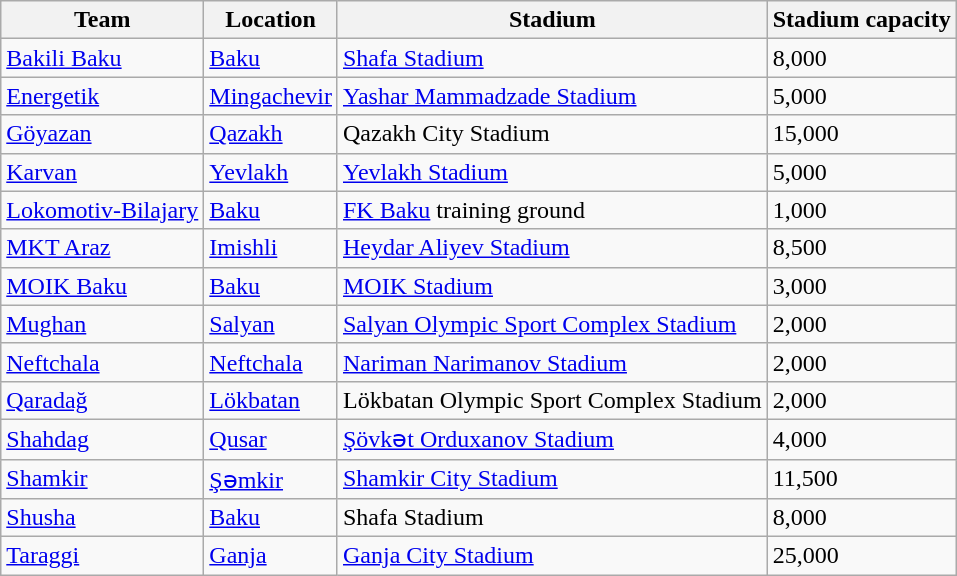<table class="wikitable sortable" style="text-align: left;">
<tr>
<th>Team</th>
<th>Location</th>
<th>Stadium</th>
<th>Stadium capacity</th>
</tr>
<tr>
<td><a href='#'>Bakili Baku</a></td>
<td><a href='#'>Baku</a></td>
<td><a href='#'>Shafa Stadium</a></td>
<td>8,000</td>
</tr>
<tr>
<td><a href='#'>Energetik</a></td>
<td><a href='#'>Mingachevir</a></td>
<td><a href='#'>Yashar Mammadzade Stadium</a></td>
<td>5,000</td>
</tr>
<tr>
<td><a href='#'>Göyazan</a></td>
<td><a href='#'>Qazakh</a></td>
<td>Qazakh City Stadium</td>
<td>15,000</td>
</tr>
<tr>
<td><a href='#'>Karvan</a></td>
<td><a href='#'>Yevlakh</a></td>
<td><a href='#'>Yevlakh Stadium</a></td>
<td>5,000</td>
</tr>
<tr>
<td><a href='#'>Lokomotiv-Bilajary</a></td>
<td><a href='#'>Baku</a></td>
<td><a href='#'>FK Baku</a> training ground</td>
<td>1,000</td>
</tr>
<tr>
<td><a href='#'>MKT Araz</a></td>
<td><a href='#'>Imishli</a></td>
<td><a href='#'>Heydar Aliyev Stadium</a></td>
<td>8,500</td>
</tr>
<tr>
<td><a href='#'>MOIK Baku</a></td>
<td><a href='#'>Baku</a></td>
<td><a href='#'>MOIK Stadium</a></td>
<td>3,000</td>
</tr>
<tr>
<td><a href='#'>Mughan</a></td>
<td><a href='#'>Salyan</a></td>
<td><a href='#'>Salyan Olympic Sport Complex Stadium</a></td>
<td>2,000</td>
</tr>
<tr>
<td><a href='#'>Neftchala</a></td>
<td><a href='#'>Neftchala</a></td>
<td><a href='#'>Nariman Narimanov Stadium</a></td>
<td>2,000</td>
</tr>
<tr>
<td><a href='#'>Qaradağ</a></td>
<td><a href='#'>Lökbatan</a></td>
<td>Lökbatan Olympic Sport Complex Stadium</td>
<td>2,000</td>
</tr>
<tr>
<td><a href='#'>Shahdag</a></td>
<td><a href='#'>Qusar</a></td>
<td><a href='#'>Şövkət Orduxanov Stadium</a></td>
<td>4,000</td>
</tr>
<tr>
<td><a href='#'>Shamkir</a></td>
<td><a href='#'>Şəmkir</a></td>
<td><a href='#'>Shamkir City Stadium</a></td>
<td>11,500</td>
</tr>
<tr>
<td><a href='#'>Shusha</a></td>
<td><a href='#'>Baku</a></td>
<td>Shafa Stadium</td>
<td>8,000</td>
</tr>
<tr>
<td><a href='#'>Taraggi</a></td>
<td><a href='#'>Ganja</a></td>
<td><a href='#'>Ganja City Stadium</a></td>
<td>25,000</td>
</tr>
</table>
